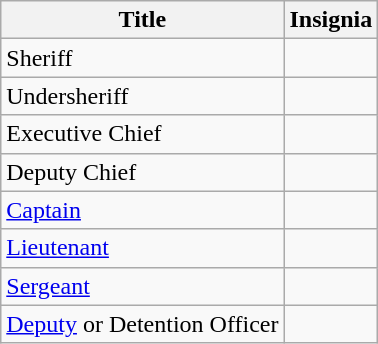<table class="wikitable">
<tr>
<th>Title</th>
<th>Insignia</th>
</tr>
<tr>
<td>Sheriff</td>
<td></td>
</tr>
<tr>
<td>Undersheriff</td>
<td></td>
</tr>
<tr>
<td>Executive Chief</td>
<td></td>
</tr>
<tr>
<td>Deputy Chief</td>
<td></td>
</tr>
<tr>
<td><a href='#'>Captain</a></td>
<td></td>
</tr>
<tr>
<td><a href='#'>Lieutenant</a></td>
<td></td>
</tr>
<tr>
<td><a href='#'>Sergeant</a></td>
<td></td>
</tr>
<tr>
<td><a href='#'>Deputy</a> or Detention Officer</td>
<td></td>
</tr>
</table>
